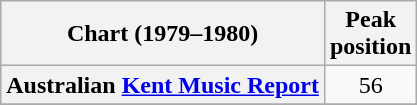<table class="wikitable sortable plainrowheaders">
<tr>
<th>Chart (1979–1980)</th>
<th>Peak<br>position</th>
</tr>
<tr>
<th scope="row">Australian <a href='#'>Kent Music Report</a></th>
<td style="text-align:center;">56</td>
</tr>
<tr>
</tr>
<tr>
</tr>
</table>
